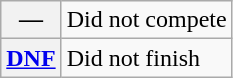<table class="wikitable">
<tr>
<th scope="row">—</th>
<td>Did not compete</td>
</tr>
<tr>
<th scope="row"><a href='#'>DNF</a></th>
<td>Did not finish</td>
</tr>
</table>
